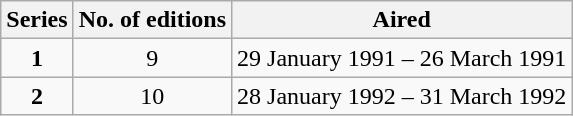<table class="wikitable" style="text-align: center">
<tr>
<th>Series</th>
<th>No. of editions</th>
<th>Aired</th>
</tr>
<tr>
<td><strong>1</strong></td>
<td>9</td>
<td>29 January 1991 – 26 March 1991</td>
</tr>
<tr>
<td><strong>2</strong></td>
<td>10</td>
<td>28 January 1992 – 31 March 1992</td>
</tr>
</table>
